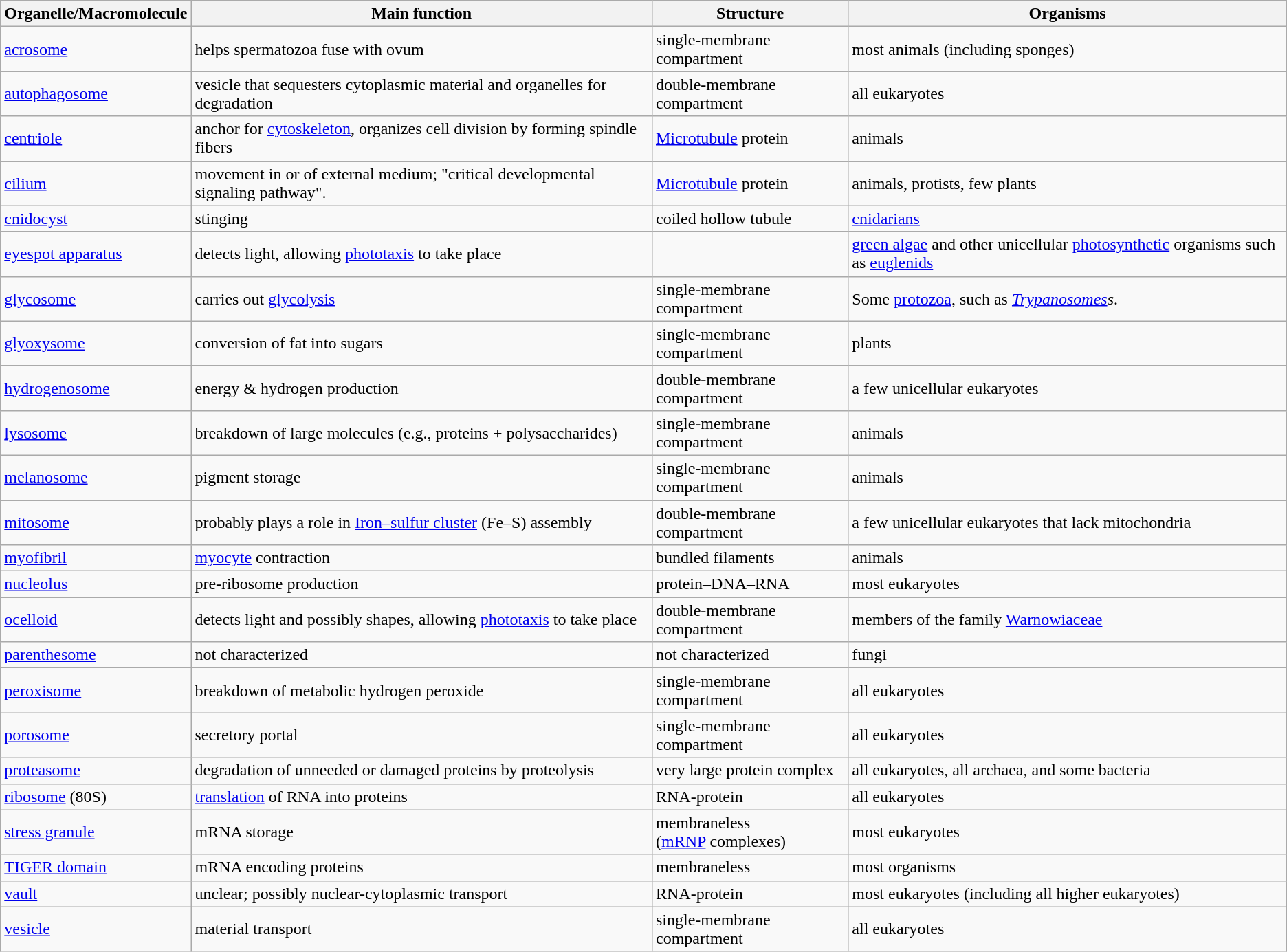<table class="wikitable" align="center">
<tr>
<th>Organelle/Macromolecule</th>
<th>Main function</th>
<th>Structure</th>
<th>Organisms</th>
</tr>
<tr>
<td><a href='#'>acrosome</a></td>
<td>helps spermatozoa fuse with ovum</td>
<td>single-membrane compartment</td>
<td>most animals (including sponges)</td>
</tr>
<tr>
<td><a href='#'>autophagosome</a></td>
<td>vesicle that sequesters cytoplasmic material and organelles for degradation</td>
<td>double-membrane compartment</td>
<td>all eukaryotes</td>
</tr>
<tr>
<td><a href='#'>centriole</a></td>
<td>anchor for <a href='#'>cytoskeleton</a>, organizes cell division by forming spindle fibers</td>
<td><a href='#'>Microtubule</a> protein</td>
<td>animals</td>
</tr>
<tr>
<td><a href='#'>cilium</a></td>
<td>movement in or of external medium; "critical developmental signaling pathway".</td>
<td><a href='#'>Microtubule</a> protein</td>
<td>animals, protists, few plants</td>
</tr>
<tr>
<td><a href='#'>cnidocyst</a></td>
<td>stinging</td>
<td>coiled hollow tubule</td>
<td><a href='#'>cnidarians</a></td>
</tr>
<tr>
<td><a href='#'>eyespot apparatus</a></td>
<td>detects light, allowing <a href='#'>phototaxis</a> to take place</td>
<td></td>
<td><a href='#'>green algae</a> and other unicellular <a href='#'>photosynthetic</a> organisms such as <a href='#'>euglenids</a></td>
</tr>
<tr>
<td><a href='#'>glycosome</a></td>
<td>carries out <a href='#'>glycolysis</a></td>
<td>single-membrane compartment</td>
<td>Some <a href='#'>protozoa</a>, such as <em><a href='#'>Trypanosomes</a>s</em>.</td>
</tr>
<tr>
<td><a href='#'>glyoxysome</a></td>
<td>conversion of fat into sugars</td>
<td>single-membrane compartment</td>
<td>plants</td>
</tr>
<tr>
<td><a href='#'>hydrogenosome</a></td>
<td>energy & hydrogen production</td>
<td>double-membrane compartment</td>
<td>a few unicellular eukaryotes</td>
</tr>
<tr>
<td><a href='#'>lysosome</a></td>
<td>breakdown of large molecules (e.g., proteins + polysaccharides)</td>
<td>single-membrane compartment</td>
<td>animals</td>
</tr>
<tr>
<td><a href='#'>melanosome</a></td>
<td>pigment storage</td>
<td>single-membrane compartment</td>
<td>animals</td>
</tr>
<tr>
<td><a href='#'>mitosome</a></td>
<td>probably plays a role in <a href='#'>Iron–sulfur cluster</a> (Fe–S) assembly</td>
<td>double-membrane compartment</td>
<td>a few unicellular eukaryotes that lack mitochondria</td>
</tr>
<tr>
<td><a href='#'>myofibril</a></td>
<td><a href='#'>myocyte</a> contraction</td>
<td>bundled filaments</td>
<td>animals</td>
</tr>
<tr>
<td><a href='#'>nucleolus</a></td>
<td>pre-ribosome production</td>
<td>protein–DNA–RNA</td>
<td>most eukaryotes</td>
</tr>
<tr>
<td><a href='#'>ocelloid</a></td>
<td>detects light and possibly shapes, allowing <a href='#'>phototaxis</a> to take place</td>
<td>double-membrane compartment</td>
<td>members of the family <a href='#'>Warnowiaceae</a></td>
</tr>
<tr>
<td><a href='#'>parenthesome</a></td>
<td>not characterized</td>
<td>not characterized</td>
<td>fungi</td>
</tr>
<tr>
<td><a href='#'>peroxisome</a></td>
<td>breakdown of metabolic hydrogen peroxide</td>
<td>single-membrane compartment</td>
<td>all eukaryotes</td>
</tr>
<tr>
<td><a href='#'>porosome</a></td>
<td>secretory portal</td>
<td>single-membrane compartment</td>
<td>all eukaryotes</td>
</tr>
<tr>
<td><a href='#'>proteasome</a></td>
<td>degradation of unneeded or damaged proteins by proteolysis</td>
<td>very large protein complex</td>
<td>all eukaryotes, all archaea, and some bacteria</td>
</tr>
<tr>
<td><a href='#'>ribosome</a> (80S)</td>
<td><a href='#'>translation</a> of RNA into proteins</td>
<td>RNA-protein</td>
<td>all eukaryotes</td>
</tr>
<tr>
<td><a href='#'>stress granule</a></td>
<td>mRNA storage</td>
<td>membraneless<br>(<a href='#'>mRNP</a> complexes)</td>
<td>most eukaryotes</td>
</tr>
<tr>
<td><a href='#'>TIGER domain</a></td>
<td>mRNA encoding proteins</td>
<td>membraneless</td>
<td>most organisms</td>
</tr>
<tr>
<td><a href='#'>vault</a></td>
<td>unclear; possibly nuclear-cytoplasmic transport</td>
<td>RNA-protein</td>
<td>most eukaryotes (including all higher eukaryotes)</td>
</tr>
<tr>
<td><a href='#'>vesicle</a></td>
<td>material transport</td>
<td>single-membrane compartment</td>
<td>all eukaryotes</td>
</tr>
</table>
